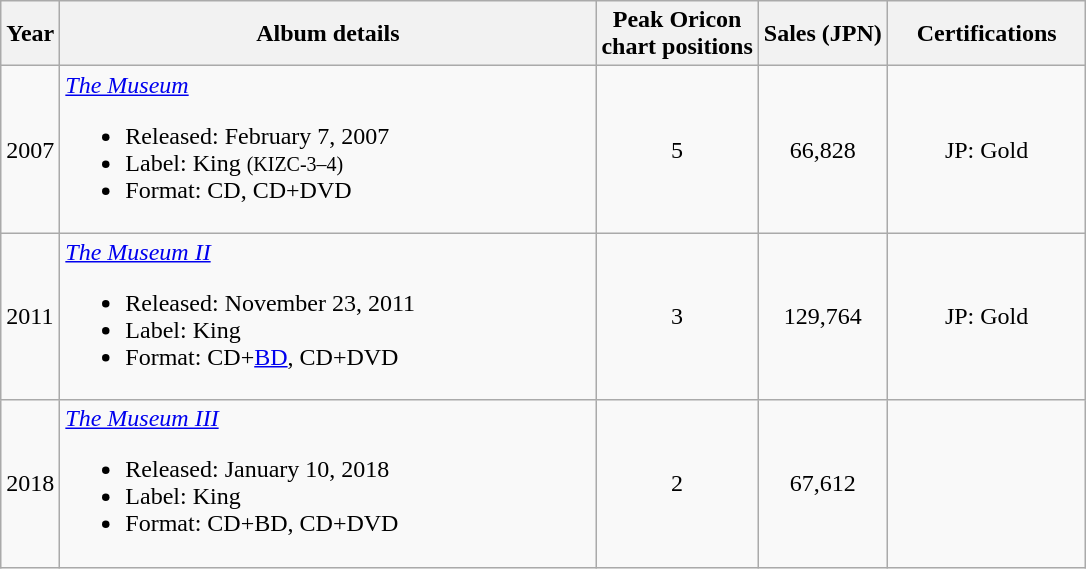<table class="wikitable" border="1">
<tr>
<th rowspan="1">Year</th>
<th rowspan="1" width="350">Album details</th>
<th colspan="1">Peak Oricon<br> chart positions</th>
<th colspan="1">Sales (JPN)</th>
<th rowspan="1" width="125">Certifications</th>
</tr>
<tr>
<td>2007</td>
<td align="left"><em><a href='#'>The Museum</a></em><br><ul><li>Released: February 7, 2007</li><li>Label: King <small>(KIZC-3–4)</small></li><li>Format: CD, CD+DVD</li></ul></td>
<td align="center">5</td>
<td align="center">66,828</td>
<td align="center">JP: Gold</td>
</tr>
<tr>
<td>2011</td>
<td align="left"><em><a href='#'>The Museum II</a></em><br><ul><li>Released: November 23, 2011</li><li>Label: King</li><li>Format: CD+<a href='#'>BD</a>, CD+DVD</li></ul></td>
<td align="center">3</td>
<td align="center">129,764</td>
<td align="center">JP: Gold</td>
</tr>
<tr>
<td>2018</td>
<td align="left"><em><a href='#'>The Museum III</a></em><br><ul><li>Released: January 10, 2018</li><li>Label: King</li><li>Format: CD+BD, CD+DVD</li></ul></td>
<td align="center">2</td>
<td align="center">67,612</td>
<td align="center"></td>
</tr>
</table>
